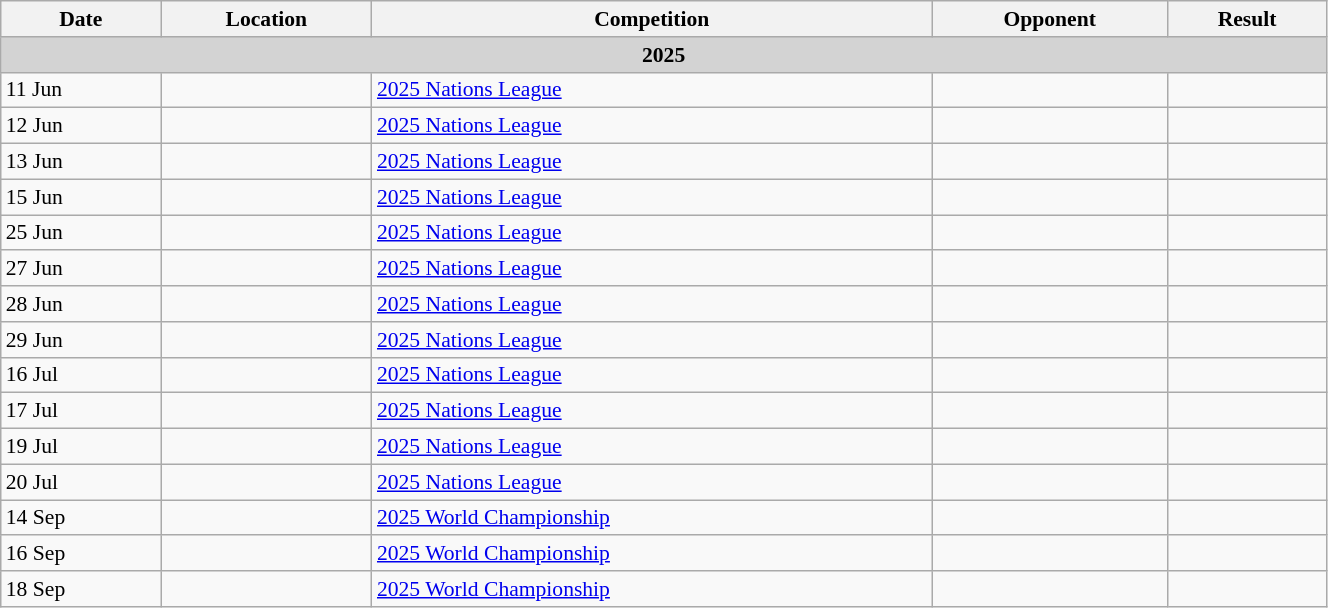<table class="wikitable" style="font-size:90%; width:70%;">
<tr>
<th>Date</th>
<th>Location</th>
<th>Competition</th>
<th>Opponent</th>
<th>Result</th>
</tr>
<tr>
<td style="text-align: center;" colspan=5 bgcolor="lightgrey"><strong>2025</strong></td>
</tr>
<tr>
<td>11 Jun</td>
<td></td>
<td><a href='#'>2025 Nations League</a></td>
<td></td>
<td bgcolor=></td>
</tr>
<tr>
<td>12 Jun</td>
<td></td>
<td><a href='#'>2025 Nations League</a></td>
<td></td>
<td bgcolor=></td>
</tr>
<tr>
<td>13 Jun</td>
<td></td>
<td><a href='#'>2025 Nations League</a></td>
<td></td>
<td bgcolor=></td>
</tr>
<tr>
<td>15 Jun</td>
<td></td>
<td><a href='#'>2025 Nations League</a></td>
<td></td>
<td bgcolor=></td>
</tr>
<tr>
<td>25 Jun</td>
<td></td>
<td><a href='#'>2025 Nations League</a></td>
<td></td>
<td bgcolor=></td>
</tr>
<tr>
<td>27 Jun</td>
<td></td>
<td><a href='#'>2025 Nations League</a></td>
<td></td>
<td bgcolor=></td>
</tr>
<tr>
<td>28 Jun</td>
<td></td>
<td><a href='#'>2025 Nations League</a></td>
<td></td>
<td bgcolor=></td>
</tr>
<tr>
<td>29 Jun</td>
<td></td>
<td><a href='#'>2025 Nations League</a></td>
<td></td>
<td bgcolor=></td>
</tr>
<tr>
<td>16 Jul</td>
<td></td>
<td><a href='#'>2025 Nations League</a></td>
<td></td>
<td bgcolor=></td>
</tr>
<tr>
<td>17 Jul</td>
<td></td>
<td><a href='#'>2025 Nations League</a></td>
<td></td>
<td bgcolor=></td>
</tr>
<tr>
<td>19 Jul</td>
<td></td>
<td><a href='#'>2025 Nations League</a></td>
<td></td>
<td bgcolor=></td>
</tr>
<tr>
<td>20 Jul</td>
<td></td>
<td><a href='#'>2025 Nations League</a></td>
<td></td>
<td bgcolor=></td>
</tr>
<tr>
<td>14 Sep</td>
<td></td>
<td><a href='#'>2025 World Championship</a></td>
<td></td>
<td bgcolor=></td>
</tr>
<tr>
<td>16 Sep</td>
<td></td>
<td><a href='#'>2025 World Championship</a></td>
<td></td>
<td bgcolor=></td>
</tr>
<tr>
<td>18 Sep</td>
<td></td>
<td><a href='#'>2025 World Championship</a></td>
<td></td>
<td bgcolor=></td>
</tr>
</table>
